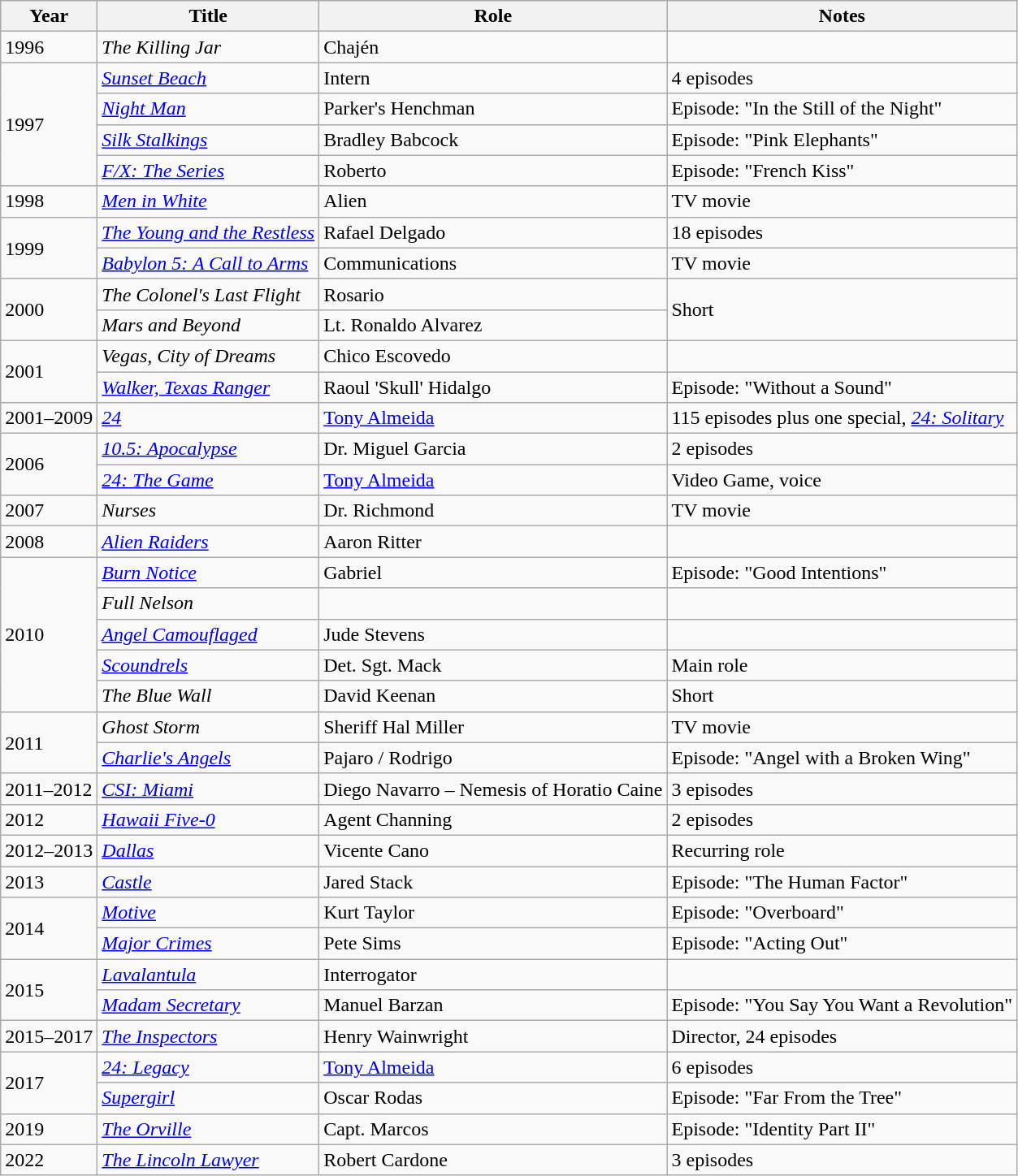<table class=wikitable>
<tr>
<th>Year</th>
<th>Title</th>
<th>Role</th>
<th>Notes</th>
</tr>
<tr>
<td>1996</td>
<td><em>The Killing Jar</em></td>
<td>Chajén</td>
<td></td>
</tr>
<tr>
<td rowspan=4>1997</td>
<td><em><a href='#'>Sunset Beach</a></em></td>
<td>Intern</td>
<td>4 episodes</td>
</tr>
<tr>
<td><em><a href='#'>Night Man</a></em></td>
<td>Parker's Henchman</td>
<td>Episode: "In the Still of the Night"</td>
</tr>
<tr>
<td><em><a href='#'>Silk Stalkings</a></em></td>
<td>Bradley Babcock</td>
<td>Episode: "Pink Elephants"</td>
</tr>
<tr>
<td><em><a href='#'>F/X: The Series</a></em></td>
<td>Roberto</td>
<td>Episode: "French Kiss"</td>
</tr>
<tr>
<td>1998</td>
<td><em><a href='#'>Men in White</a></em></td>
<td>Alien</td>
<td>TV movie</td>
</tr>
<tr>
<td rowspan=2>1999</td>
<td><em><a href='#'>The Young and the Restless</a></em></td>
<td>Rafael Delgado</td>
<td>18 episodes</td>
</tr>
<tr>
<td><em><a href='#'>Babylon 5: A Call to Arms</a></em></td>
<td>Communications</td>
<td>TV movie</td>
</tr>
<tr>
<td rowspan=2>2000</td>
<td><em>The Colonel's Last Flight</em></td>
<td>Rosario</td>
<td rowspan=2>Short</td>
</tr>
<tr>
<td><em>Mars and Beyond</em></td>
<td>Lt. Ronaldo Alvarez</td>
</tr>
<tr>
<td rowspan=2>2001</td>
<td><em>Vegas, City of Dreams</em></td>
<td>Chico Escovedo</td>
<td></td>
</tr>
<tr>
<td><em><a href='#'>Walker, Texas Ranger</a></em></td>
<td>Raoul 'Skull' Hidalgo</td>
<td>Episode: "Without a Sound"</td>
</tr>
<tr>
<td>2001–2009</td>
<td><em><a href='#'>24</a></em></td>
<td><a href='#'>Tony Almeida</a></td>
<td>115 episodes plus one special, <em><a href='#'>24: Solitary</a></em></td>
</tr>
<tr>
<td rowspan=2>2006</td>
<td><em><a href='#'>10.5: Apocalypse</a></em></td>
<td>Dr. Miguel Garcia</td>
<td>2 episodes</td>
</tr>
<tr>
<td><em><a href='#'>24: The Game</a></em></td>
<td><a href='#'>Tony Almeida</a></td>
<td>Video Game, voice</td>
</tr>
<tr>
<td>2007</td>
<td><em>Nurses</em></td>
<td>Dr. Richmond</td>
<td>TV movie</td>
</tr>
<tr>
<td>2008</td>
<td><em><a href='#'>Alien Raiders</a></em></td>
<td>Aaron Ritter</td>
<td></td>
</tr>
<tr>
<td rowspan=5>2010</td>
<td><em><a href='#'>Burn Notice</a></em></td>
<td>Gabriel</td>
<td>Episode: "Good Intentions"</td>
</tr>
<tr>
<td><em>Full Nelson</em></td>
<td></td>
<td></td>
</tr>
<tr>
<td><em><a href='#'>Angel Camouflaged</a></em></td>
<td>Jude Stevens</td>
<td></td>
</tr>
<tr>
<td><em><a href='#'>Scoundrels</a></em></td>
<td>Det. Sgt. Mack</td>
<td>Main role</td>
</tr>
<tr>
<td><em>The Blue Wall</em></td>
<td>David Keenan</td>
<td>Short</td>
</tr>
<tr>
<td rowspan=2>2011</td>
<td><em>Ghost Storm</em></td>
<td>Sheriff Hal Miller</td>
<td>TV movie</td>
</tr>
<tr>
<td><em><a href='#'>Charlie's Angels</a></em></td>
<td>Pajaro / Rodrigo</td>
<td>Episode: "Angel with a Broken Wing"</td>
</tr>
<tr>
<td>2011–2012</td>
<td><em><a href='#'>CSI: Miami</a></em></td>
<td>Diego Navarro – Nemesis of Horatio Caine</td>
<td>3 episodes</td>
</tr>
<tr>
<td>2012</td>
<td><em><a href='#'>Hawaii Five-0</a></em></td>
<td>Agent Channing</td>
<td>2 episodes</td>
</tr>
<tr>
<td>2012–2013</td>
<td><em><a href='#'>Dallas</a></em></td>
<td>Vicente Cano</td>
<td>Recurring role</td>
</tr>
<tr>
<td>2013</td>
<td><em><a href='#'>Castle</a></em></td>
<td>Jared Stack</td>
<td>Episode: "The Human Factor"</td>
</tr>
<tr>
<td rowspan=2>2014</td>
<td><em><a href='#'>Motive</a></em></td>
<td>Kurt Taylor</td>
<td>Episode: "Overboard"</td>
</tr>
<tr>
<td><em><a href='#'>Major Crimes</a></em></td>
<td>Pete Sims</td>
<td>Episode: "Acting Out"</td>
</tr>
<tr>
<td rowspan=2>2015</td>
<td><em><a href='#'>Lavalantula</a></em></td>
<td>Interrogator</td>
<td></td>
</tr>
<tr>
<td><em><a href='#'>Madam Secretary</a></em></td>
<td>Manuel Barzan</td>
<td>Episode: "You Say You Want a Revolution"</td>
</tr>
<tr>
<td>2015–2017</td>
<td><em><a href='#'>The Inspectors</a></em></td>
<td>Henry Wainwright</td>
<td>Director, 24 episodes</td>
</tr>
<tr>
<td rowspan=2>2017</td>
<td><em><a href='#'>24: Legacy</a></em></td>
<td><a href='#'>Tony Almeida</a></td>
<td>6 episodes</td>
</tr>
<tr>
<td><em><a href='#'>Supergirl</a></em></td>
<td>Oscar Rodas</td>
<td>Episode: "Far From the Tree"</td>
</tr>
<tr>
<td>2019</td>
<td><em><a href='#'>The Orville</a></em></td>
<td>Capt. Marcos</td>
<td>Episode: "Identity Part II"</td>
</tr>
<tr>
<td>2022</td>
<td><em><a href='#'>The Lincoln Lawyer</a></em></td>
<td>Robert Cardone</td>
<td>3 episodes</td>
</tr>
</table>
